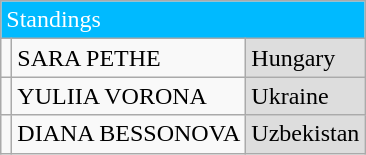<table class="wikitable">
<tr>
<td colspan="3" style="background:#00baff;color:#fff">Standings</td>
</tr>
<tr>
<td></td>
<td>SARA PETHE</td>
<td style="background:#dddddd"> Hungary</td>
</tr>
<tr>
<td></td>
<td>YULIIA VORONA</td>
<td style="background:#dddddd"> Ukraine</td>
</tr>
<tr>
<td></td>
<td>DIANA BESSONOVA</td>
<td style="background:#dddddd"> Uzbekistan</td>
</tr>
</table>
